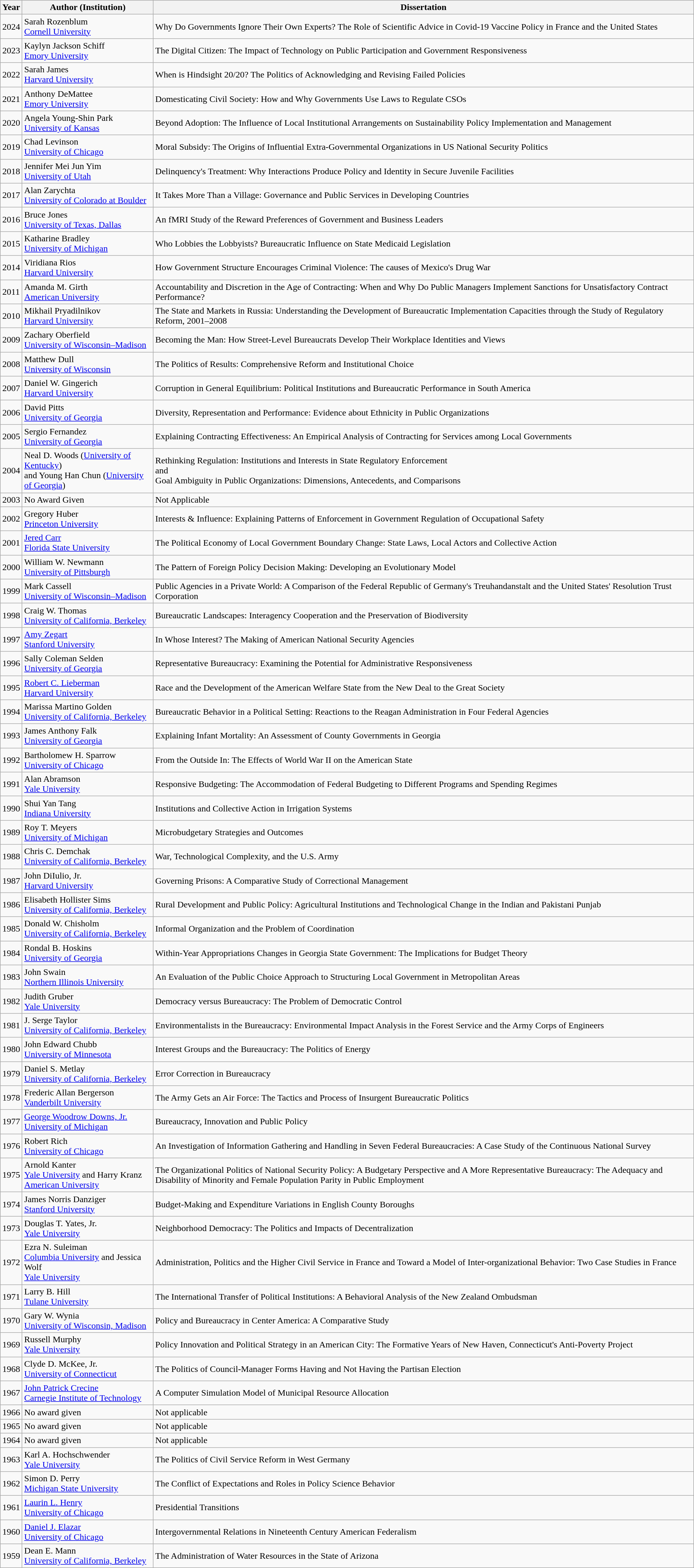<table class="wikitable">
<tr>
<th>Year</th>
<th>Author (Institution)</th>
<th>Dissertation</th>
</tr>
<tr>
<td>2024</td>
<td>Sarah Rozenblum <br><a href='#'>Cornell University</a></td>
<td>Why Do Governments Ignore Their Own Experts? The Role of Scientific Advice in Covid-19 Vaccine Policy in France and the United States</td>
</tr>
<tr>
<td>2023</td>
<td>Kaylyn Jackson Schiff <br><a href='#'>Emory University</a></td>
<td>The Digital Citizen: The Impact of Technology on Public Participation and Government Responsiveness</td>
</tr>
<tr>
<td>2022</td>
<td>Sarah James <br><a href='#'>Harvard University</a></td>
<td>When is Hindsight 20/20? The Politics of Acknowledging and Revising Failed Policies</td>
</tr>
<tr>
<td>2021</td>
<td>Anthony DeMattee <br><a href='#'>Emory University</a></td>
<td>Domesticating Civil Society: How and Why Governments Use Laws to Regulate CSOs</td>
</tr>
<tr>
<td>2020</td>
<td>Angela Young-Shin Park <br><a href='#'>University of Kansas</a></td>
<td>Beyond Adoption: The Influence of Local Institutional Arrangements on Sustainability Policy Implementation and Management</td>
</tr>
<tr>
<td>2019</td>
<td>Chad Levinson <br><a href='#'>University of Chicago</a></td>
<td>Moral Subsidy: The Origins of Influential Extra-Governmental Organizations in US National Security Politics</td>
</tr>
<tr>
<td>2018</td>
<td>Jennifer Mei Jun Yim <br><a href='#'>University of Utah</a></td>
<td>Delinquency's Treatment: Why Interactions Produce Policy and Identity in Secure Juvenile Facilities</td>
</tr>
<tr>
<td>2017</td>
<td>Alan Zarychta <br><a href='#'>University of Colorado at Boulder</a></td>
<td>It Takes More Than a Village: Governance and Public Services in Developing Countries</td>
</tr>
<tr>
<td>2016</td>
<td>Bruce Jones <br><a href='#'>University of Texas, Dallas</a></td>
<td>An fMRI Study of the Reward Preferences of Government and Business Leaders</td>
</tr>
<tr>
<td>2015</td>
<td>Katharine Bradley <br><a href='#'>University of Michigan</a></td>
<td>Who Lobbies the Lobbyists? Bureaucratic Influence on State Medicaid Legislation</td>
</tr>
<tr>
<td>2014</td>
<td>Viridiana Rios <br><a href='#'>Harvard University</a></td>
<td>How Government Structure Encourages Criminal Violence: The causes of Mexico's Drug War</td>
</tr>
<tr>
<td>2011</td>
<td>Amanda M. Girth <br><a href='#'>American University</a></td>
<td>Accountability and Discretion in the Age of Contracting: When and Why Do Public Managers Implement Sanctions for Unsatisfactory Contract Performance?</td>
</tr>
<tr>
<td>2010</td>
<td>Mikhail Pryadilnikov<br><a href='#'>Harvard University</a></td>
<td>The State and Markets in Russia: Understanding the Development of Bureaucratic Implementation Capacities through the Study of Regulatory Reform, 2001–2008</td>
</tr>
<tr>
<td>2009</td>
<td>Zachary Oberfield<br><a href='#'>University of Wisconsin–Madison</a></td>
<td>Becoming the Man: How Street-Level Bureaucrats Develop Their Workplace Identities and Views</td>
</tr>
<tr>
<td>2008</td>
<td>Matthew Dull<br><a href='#'>University of Wisconsin</a></td>
<td>The Politics of Results: Comprehensive Reform and Institutional Choice</td>
</tr>
<tr>
<td>2007</td>
<td>Daniel W. Gingerich<br><a href='#'>Harvard University</a></td>
<td>Corruption in General Equilibrium: Political Institutions and Bureaucratic Performance in South America</td>
</tr>
<tr>
<td>2006</td>
<td>David Pitts<br><a href='#'>University of Georgia</a></td>
<td>Diversity, Representation and Performance: Evidence about Ethnicity in Public Organizations</td>
</tr>
<tr>
<td>2005</td>
<td>Sergio Fernandez<br><a href='#'>University of Georgia</a></td>
<td>Explaining Contracting Effectiveness: An Empirical Analysis of Contracting for Services among Local Governments</td>
</tr>
<tr>
<td>2004</td>
<td>Neal D. Woods (<a href='#'>University of Kentucky</a>)<br>and Young Han Chun (<a href='#'>University of Georgia</a>)</td>
<td>Rethinking Regulation: Institutions and Interests in State Regulatory Enforcement <br> and <br> Goal Ambiguity in Public Organizations: Dimensions, Antecedents, and Comparisons</td>
</tr>
<tr>
<td>2003</td>
<td>No Award Given</td>
<td>Not Applicable</td>
</tr>
<tr>
<td>2002</td>
<td>Gregory Huber<br><a href='#'>Princeton University</a></td>
<td>Interests & Influence: Explaining Patterns of Enforcement in Government Regulation of Occupational Safety</td>
</tr>
<tr>
<td>2001</td>
<td><a href='#'>Jered Carr</a><br><a href='#'>Florida State University</a></td>
<td>The Political Economy of Local Government Boundary Change: State Laws, Local Actors and Collective Action</td>
</tr>
<tr>
<td>2000</td>
<td>William W. Newmann<br><a href='#'>University of Pittsburgh</a></td>
<td>The Pattern of Foreign Policy Decision Making: Developing an Evolutionary Model</td>
</tr>
<tr>
<td>1999</td>
<td>Mark Cassell<br><a href='#'>University of Wisconsin–Madison</a></td>
<td>Public Agencies in a Private World: A Comparison of the Federal Republic of Germany's Treuhandanstalt and the United States' Resolution Trust Corporation</td>
</tr>
<tr>
<td>1998</td>
<td>Craig W. Thomas<br><a href='#'>University of California, Berkeley</a></td>
<td>Bureaucratic Landscapes: Interagency Cooperation and the Preservation of Biodiversity</td>
</tr>
<tr>
<td>1997</td>
<td><a href='#'>Amy Zegart</a><br><a href='#'>Stanford University</a></td>
<td>In Whose Interest? The Making of American National Security Agencies</td>
</tr>
<tr>
<td>1996</td>
<td>Sally Coleman Selden<br><a href='#'>University of Georgia</a></td>
<td>Representative Bureaucracy: Examining the Potential for Administrative Responsiveness</td>
</tr>
<tr>
<td>1995</td>
<td><a href='#'>Robert C. Lieberman</a><br><a href='#'>Harvard University</a></td>
<td>Race and the Development of the American Welfare State from the New Deal to the Great Society</td>
</tr>
<tr>
<td>1994</td>
<td>Marissa Martino Golden<br><a href='#'>University of California, Berkeley</a></td>
<td>Bureaucratic Behavior in a Political Setting: Reactions to the Reagan Administration in Four Federal Agencies</td>
</tr>
<tr>
<td>1993</td>
<td>James Anthony Falk<br><a href='#'>University of Georgia</a></td>
<td>Explaining Infant Mortality: An Assessment of County Governments in Georgia</td>
</tr>
<tr>
<td>1992</td>
<td>Bartholomew H. Sparrow <br><a href='#'>University of Chicago</a></td>
<td>From the Outside In: The Effects of World War II on the American State</td>
</tr>
<tr>
<td>1991</td>
<td>Alan Abramson <br><a href='#'>Yale University</a></td>
<td>Responsive Budgeting: The Accommodation of Federal Budgeting to Different Programs and Spending Regimes</td>
</tr>
<tr>
<td>1990</td>
<td>Shui Yan Tang <br><a href='#'>Indiana University</a></td>
<td>Institutions and Collective Action in Irrigation Systems</td>
</tr>
<tr>
<td>1989</td>
<td>Roy T. Meyers <br><a href='#'>University of Michigan</a></td>
<td>Microbudgetary Strategies and Outcomes</td>
</tr>
<tr>
<td>1988</td>
<td>Chris C. Demchak<br><a href='#'>University of California, Berkeley</a></td>
<td>War, Technological Complexity, and the U.S. Army</td>
</tr>
<tr>
<td>1987</td>
<td>John DiIulio, Jr.<br><a href='#'>Harvard University</a></td>
<td>Governing Prisons: A Comparative Study of Correctional Management</td>
</tr>
<tr>
<td>1986</td>
<td>Elisabeth Hollister Sims<br><a href='#'>University of California, Berkeley</a></td>
<td>Rural Development and Public Policy: Agricultural Institutions and Technological Change in the Indian and Pakistani Punjab</td>
</tr>
<tr>
<td>1985</td>
<td>Donald W. Chisholm<br><a href='#'>University of California, Berkeley</a></td>
<td>Informal Organization and the Problem of Coordination</td>
</tr>
<tr>
<td>1984</td>
<td>Rondal B. Hoskins<br><a href='#'>University of Georgia</a></td>
<td>Within-Year Appropriations Changes in Georgia State Government: The Implications for Budget Theory</td>
</tr>
<tr>
<td>1983</td>
<td>John Swain<br><a href='#'>Northern Illinois University</a></td>
<td>An Evaluation of the Public Choice Approach to Structuring Local Government in Metropolitan Areas</td>
</tr>
<tr>
<td>1982</td>
<td>Judith Gruber<br><a href='#'>Yale University</a></td>
<td>Democracy versus Bureaucracy: The Problem of Democratic Control</td>
</tr>
<tr>
<td>1981</td>
<td>J. Serge Taylor<br><a href='#'>University of California, Berkeley</a></td>
<td>Environmentalists in the Bureaucracy: Environmental Impact Analysis in the Forest Service and the Army Corps of Engineers</td>
</tr>
<tr>
<td>1980</td>
<td>John Edward Chubb<br><a href='#'>University of Minnesota</a></td>
<td>Interest Groups and the Bureaucracy: The Politics of Energy</td>
</tr>
<tr>
<td>1979</td>
<td>Daniel S. Metlay<br><a href='#'>University of California, Berkeley</a></td>
<td>Error Correction in Bureaucracy</td>
</tr>
<tr>
<td>1978</td>
<td>Frederic Allan Bergerson<br><a href='#'>Vanderbilt University</a></td>
<td>The Army Gets an Air Force: The Tactics and Process of Insurgent Bureaucratic Politics</td>
</tr>
<tr>
<td>1977</td>
<td><a href='#'>George Woodrow Downs, Jr.</a><br><a href='#'>University of Michigan</a></td>
<td>Bureaucracy, Innovation and Public Policy</td>
</tr>
<tr>
<td>1976</td>
<td>Robert Rich<br><a href='#'>University of Chicago</a></td>
<td>An Investigation of Information Gathering and Handling in Seven Federal Bureaucracies: A Case Study of the Continuous National Survey</td>
</tr>
<tr>
<td>1975</td>
<td>Arnold Kanter<br><a href='#'>Yale University</a> and Harry Kranz<br><a href='#'>American University</a></td>
<td>The Organizational Politics of National Security Policy: A Budgetary Perspective and A More Representative Bureaucracy: The Adequacy and Disability of Minority and Female Population Parity in Public Employment</td>
</tr>
<tr>
<td>1974</td>
<td>James Norris Danziger<br><a href='#'>Stanford University</a></td>
<td>Budget-Making and Expenditure Variations in English County Boroughs</td>
</tr>
<tr>
<td>1973</td>
<td>Douglas T. Yates, Jr.<br><a href='#'>Yale University</a></td>
<td>Neighborhood Democracy: The Politics and Impacts of Decentralization</td>
</tr>
<tr>
<td>1972</td>
<td>Ezra N. Suleiman<br><a href='#'>Columbia University</a> and Jessica Wolf<br><a href='#'>Yale University</a></td>
<td>Administration, Politics and the Higher Civil Service in France and Toward a Model of Inter-organizational Behavior: Two Case Studies in France</td>
</tr>
<tr>
<td>1971</td>
<td>Larry B. Hill<br><a href='#'>Tulane University</a></td>
<td>The International Transfer of Political Institutions: A Behavioral Analysis of the New Zealand Ombudsman</td>
</tr>
<tr>
<td>1970</td>
<td>Gary W. Wynia<br><a href='#'>University of Wisconsin, Madison</a></td>
<td>Policy and Bureaucracy in Center America: A Comparative Study</td>
</tr>
<tr>
<td>1969</td>
<td>Russell Murphy<br><a href='#'>Yale University</a></td>
<td>Policy Innovation and Political Strategy in an American City: The Formative Years of New Haven, Connecticut's Anti-Poverty Project</td>
</tr>
<tr>
<td>1968</td>
<td>Clyde D. McKee, Jr.<br><a href='#'>University of Connecticut</a></td>
<td>The Politics of Council-Manager Forms Having and Not Having the Partisan Election</td>
</tr>
<tr>
<td>1967</td>
<td><a href='#'>John Patrick Crecine</a><br><a href='#'>Carnegie Institute of Technology</a></td>
<td>A Computer Simulation Model of Municipal Resource Allocation</td>
</tr>
<tr>
<td>1966</td>
<td>No award given</td>
<td>Not applicable</td>
</tr>
<tr>
<td>1965</td>
<td>No award given</td>
<td>Not applicable</td>
</tr>
<tr>
<td>1964</td>
<td>No award given</td>
<td>Not applicable</td>
</tr>
<tr>
<td>1963</td>
<td>Karl A. Hochschwender<br><a href='#'>Yale University</a></td>
<td>The Politics of Civil Service Reform in West Germany</td>
</tr>
<tr>
<td>1962</td>
<td>Simon D. Perry<br><a href='#'>Michigan State University</a></td>
<td>The Conflict of Expectations and Roles in Policy Science Behavior</td>
</tr>
<tr>
<td>1961</td>
<td><a href='#'>Laurin L. Henry</a><br><a href='#'>University of Chicago</a></td>
<td>Presidential Transitions</td>
</tr>
<tr>
<td>1960</td>
<td><a href='#'>Daniel J. Elazar</a><br><a href='#'>University of Chicago</a></td>
<td>Intergovernmental Relations in Nineteenth Century American Federalism</td>
</tr>
<tr>
<td>1959</td>
<td>Dean E. Mann<br><a href='#'>University of California, Berkeley</a></td>
<td>The Administration of Water Resources in the State of Arizona</td>
</tr>
</table>
